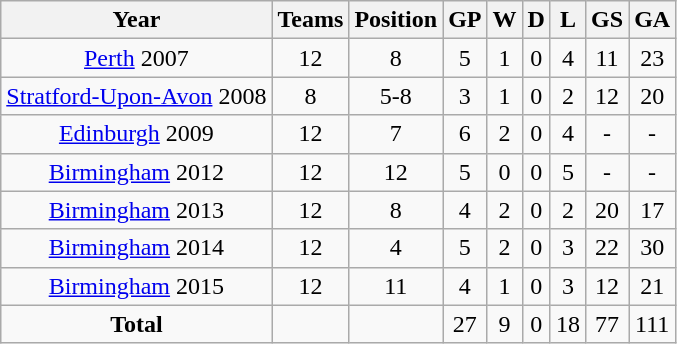<table class="wikitable" style="text-align: center;">
<tr>
<th>Year</th>
<th>Teams</th>
<th>Position</th>
<th>GP</th>
<th>W</th>
<th>D</th>
<th>L</th>
<th>GS</th>
<th>GA</th>
</tr>
<tr>
<td> <a href='#'>Perth</a> 2007</td>
<td>12</td>
<td>8</td>
<td>5</td>
<td>1</td>
<td>0</td>
<td>4</td>
<td>11</td>
<td>23</td>
</tr>
<tr>
<td> <a href='#'>Stratford-Upon-Avon</a> 2008</td>
<td>8</td>
<td>5-8</td>
<td>3</td>
<td>1</td>
<td>0</td>
<td>2</td>
<td>12</td>
<td>20</td>
</tr>
<tr>
<td> <a href='#'>Edinburgh</a> 2009</td>
<td>12</td>
<td>7</td>
<td>6</td>
<td>2</td>
<td>0</td>
<td>4</td>
<td>-</td>
<td>-</td>
</tr>
<tr>
<td> <a href='#'>Birmingham</a> 2012</td>
<td>12</td>
<td>12</td>
<td>5</td>
<td>0</td>
<td>0</td>
<td>5</td>
<td>-</td>
<td>-</td>
</tr>
<tr>
<td> <a href='#'>Birmingham</a> 2013</td>
<td>12</td>
<td>8</td>
<td>4</td>
<td>2</td>
<td>0</td>
<td>2</td>
<td>20</td>
<td>17</td>
</tr>
<tr>
<td> <a href='#'>Birmingham</a> 2014</td>
<td>12</td>
<td>4</td>
<td>5</td>
<td>2</td>
<td>0</td>
<td>3</td>
<td>22</td>
<td>30</td>
</tr>
<tr>
<td> <a href='#'>Birmingham</a> 2015</td>
<td>12</td>
<td>11</td>
<td>4</td>
<td>1</td>
<td>0</td>
<td>3</td>
<td>12</td>
<td>21</td>
</tr>
<tr>
<td><strong>Total</strong></td>
<td></td>
<td></td>
<td>27</td>
<td>9</td>
<td>0</td>
<td>18</td>
<td>77</td>
<td>111</td>
</tr>
</table>
